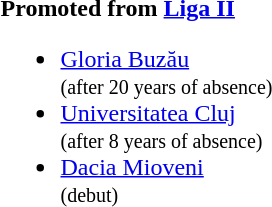<table>
<tr>
<td><strong>Promoted from <a href='#'>Liga II</a></strong><br><ul><li><a href='#'>Gloria Buzău</a> <br> <small>(after 20 years of absence)</small></li><li><a href='#'>Universitatea Cluj</a> <br> <small>(after 8 years of absence)</small></li><li><a href='#'>Dacia Mioveni</a> <br> <small>(debut)</small></li></ul></td>
</tr>
</table>
